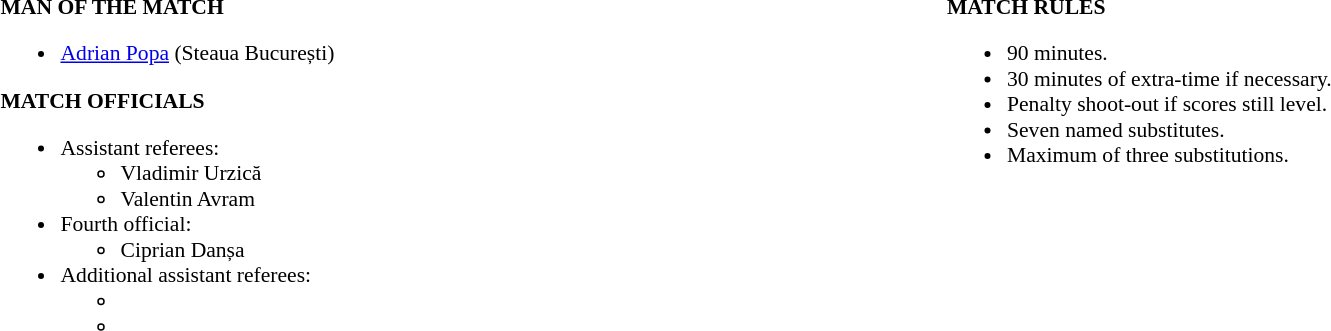<table width=100% style="font-size: 90%">
<tr>
<td width=50% valign=top><br><strong>MAN OF THE MATCH</strong><ul><li> <a href='#'>Adrian Popa</a> (Steaua București)</li></ul><strong>MATCH OFFICIALS</strong><ul><li>Assistant referees:<ul><li>Vladimir Urzică</li><li>Valentin Avram</li></ul></li><li>Fourth official:<ul><li>Ciprian Danșa</li></ul></li><li>Additional assistant referees:<ul><li></li><li></li></ul></li></ul></td>
<td width=50% valign=top><br><strong>MATCH RULES</strong><ul><li>90 minutes.</li><li>30 minutes of extra-time if necessary.</li><li>Penalty shoot-out if scores still level.</li><li>Seven named substitutes.</li><li>Maximum of three substitutions.</li></ul></td>
</tr>
</table>
